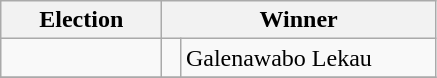<table class=wikitable>
<tr>
<th width=100>Election</th>
<th width=175 colspan=2>Winner</th>
</tr>
<tr>
<td></td>
<td width=5 bgcolor=></td>
<td>Galenawabo Lekau</td>
</tr>
<tr>
</tr>
</table>
